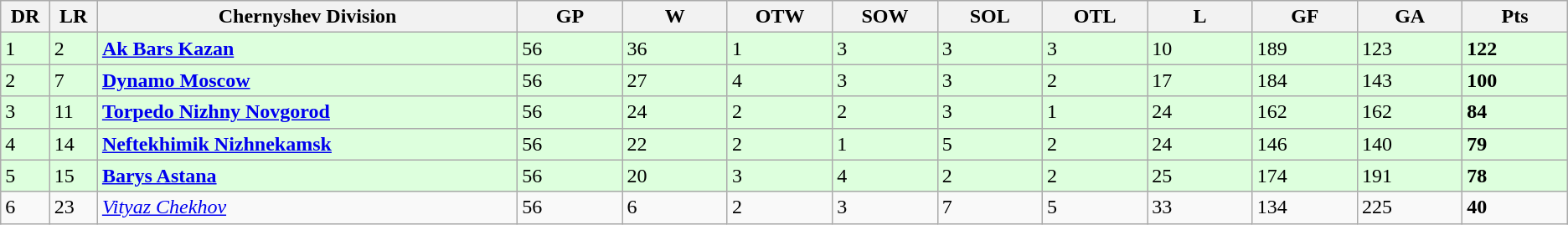<table class="wikitable sortable">
<tr>
<th bgcolor="#DDDDFF" width="2%">DR</th>
<th bgcolor="#DDDDFF" width="2%">LR</th>
<th bgcolor="#DDDDFF" width="20%">Chernyshev Division</th>
<th bgcolor="#DDDDFF" width="5%">GP</th>
<th bgcolor="#DDDDFF" width="5%">W</th>
<th bgcolor="#DDDDFF" width="5%">OTW</th>
<th bgcolor="#DDDDFF" width="5%">SOW</th>
<th bgcolor="#DDDDFF" width="5%">SOL</th>
<th bgcolor="#DDDDFF" width="5%">OTL</th>
<th bgcolor="#DDDDFF" width="5%">L</th>
<th bgcolor="#DDDDFF" width="5%">GF</th>
<th bgcolor="#DDDDFF" width="5%">GA</th>
<th bgcolor="#DDDDFF" width="5%">Pts</th>
</tr>
<tr bgcolor="#DDFFDD">
<td style="text-align:left;">1</td>
<td>2</td>
<td> <strong><a href='#'>Ak Bars Kazan</a></strong></td>
<td>56</td>
<td>36</td>
<td>1</td>
<td>3</td>
<td>3</td>
<td>3</td>
<td>10</td>
<td>189</td>
<td>123</td>
<td><strong>122</strong></td>
</tr>
<tr bgcolor="#DDFFDD">
<td style="text-align:left;">2</td>
<td>7</td>
<td> <strong><a href='#'>Dynamo Moscow</a></strong></td>
<td>56</td>
<td>27</td>
<td>4</td>
<td>3</td>
<td>3</td>
<td>2</td>
<td>17</td>
<td>184</td>
<td>143</td>
<td><strong>100</strong></td>
</tr>
<tr bgcolor="#DDFFDD">
<td style="text-align:left;">3</td>
<td>11</td>
<td> <strong><a href='#'>Torpedo Nizhny Novgorod</a></strong></td>
<td>56</td>
<td>24</td>
<td>2</td>
<td>2</td>
<td>3</td>
<td>1</td>
<td>24</td>
<td>162</td>
<td>162</td>
<td><strong>84</strong></td>
</tr>
<tr bgcolor="#DDFFDD">
<td style="text-align:left;">4</td>
<td>14</td>
<td> <strong><a href='#'>Neftekhimik Nizhnekamsk</a></strong></td>
<td>56</td>
<td>22</td>
<td>2</td>
<td>1</td>
<td>5</td>
<td>2</td>
<td>24</td>
<td>146</td>
<td>140</td>
<td><strong>79</strong></td>
</tr>
<tr bgcolor="#DDFFDD">
<td style="text-align:left;">5</td>
<td>15</td>
<td> <strong><a href='#'>Barys Astana</a></strong></td>
<td>56</td>
<td>20</td>
<td>3</td>
<td>4</td>
<td>2</td>
<td>2</td>
<td>25</td>
<td>174</td>
<td>191</td>
<td><strong>78</strong></td>
</tr>
<tr>
<td style="text-align:left;">6</td>
<td>23</td>
<td> <em><a href='#'>Vityaz Chekhov</a></em></td>
<td>56</td>
<td>6</td>
<td>2</td>
<td>3</td>
<td>7</td>
<td>5</td>
<td>33</td>
<td>134</td>
<td>225</td>
<td><strong>40</strong></td>
</tr>
</table>
